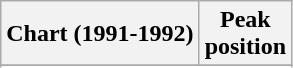<table class="wikitable sortable plainrowheaders" style="text-align:center">
<tr>
<th scope="col">Chart (1991-1992)</th>
<th scope="col">Peak<br>position</th>
</tr>
<tr>
</tr>
<tr>
</tr>
</table>
